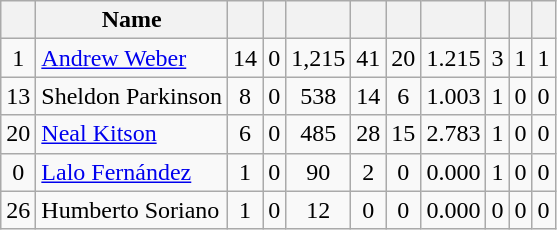<table class="wikitable sortable" style="text-align:center; font-size:100%;">
<tr>
<th></th>
<th>Name</th>
<th></th>
<th></th>
<th></th>
<th></th>
<th></th>
<th></th>
<th></th>
<th></th>
<th></th>
</tr>
<tr>
<td>1</td>
<td align=left> <a href='#'>Andrew Weber</a></td>
<td>14</td>
<td>0</td>
<td>1,215</td>
<td>41</td>
<td>20</td>
<td>1.215</td>
<td>3</td>
<td>1</td>
<td>1</td>
</tr>
<tr>
<td>13</td>
<td align=left> Sheldon Parkinson</td>
<td>8</td>
<td>0</td>
<td>538</td>
<td>14</td>
<td>6</td>
<td>1.003</td>
<td>1</td>
<td>0</td>
<td>0</td>
</tr>
<tr>
<td>20</td>
<td align=left> <a href='#'>Neal Kitson</a></td>
<td>6</td>
<td>0</td>
<td>485</td>
<td>28</td>
<td>15</td>
<td>2.783</td>
<td>1</td>
<td>0</td>
<td>0</td>
</tr>
<tr>
<td>0</td>
<td align=left> <a href='#'>Lalo Fernández</a></td>
<td>1</td>
<td>0</td>
<td>90</td>
<td>2</td>
<td>0</td>
<td>0.000</td>
<td>1</td>
<td>0</td>
<td>0</td>
</tr>
<tr>
<td>26</td>
<td align=left> Humberto Soriano</td>
<td>1</td>
<td>0</td>
<td>12</td>
<td>0</td>
<td>0</td>
<td>0.000</td>
<td>0</td>
<td>0</td>
<td>0</td>
</tr>
</table>
